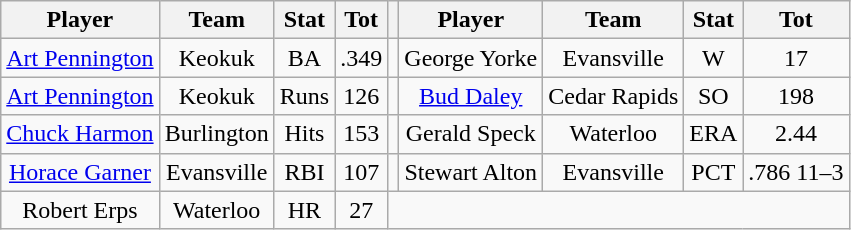<table class="wikitable" style="text-align:center">
<tr>
<th>Player</th>
<th>Team</th>
<th>Stat</th>
<th>Tot</th>
<th></th>
<th>Player</th>
<th>Team</th>
<th>Stat</th>
<th>Tot</th>
</tr>
<tr>
<td><a href='#'>Art Pennington</a></td>
<td>Keokuk</td>
<td>BA</td>
<td>.349</td>
<td></td>
<td>George Yorke</td>
<td>Evansville</td>
<td>W</td>
<td>17</td>
</tr>
<tr>
<td><a href='#'>Art Pennington</a></td>
<td>Keokuk</td>
<td>Runs</td>
<td>126</td>
<td></td>
<td><a href='#'>Bud Daley</a></td>
<td>Cedar Rapids</td>
<td>SO</td>
<td>198</td>
</tr>
<tr>
<td><a href='#'>Chuck Harmon</a></td>
<td>Burlington</td>
<td>Hits</td>
<td>153</td>
<td></td>
<td>Gerald Speck</td>
<td>Waterloo</td>
<td>ERA</td>
<td>2.44</td>
</tr>
<tr>
<td><a href='#'>Horace Garner</a></td>
<td>Evansville</td>
<td>RBI</td>
<td>107</td>
<td></td>
<td>Stewart Alton</td>
<td>Evansville</td>
<td>PCT</td>
<td>.786 11–3</td>
</tr>
<tr>
<td>Robert Erps</td>
<td>Waterloo</td>
<td>HR</td>
<td>27</td>
</tr>
</table>
